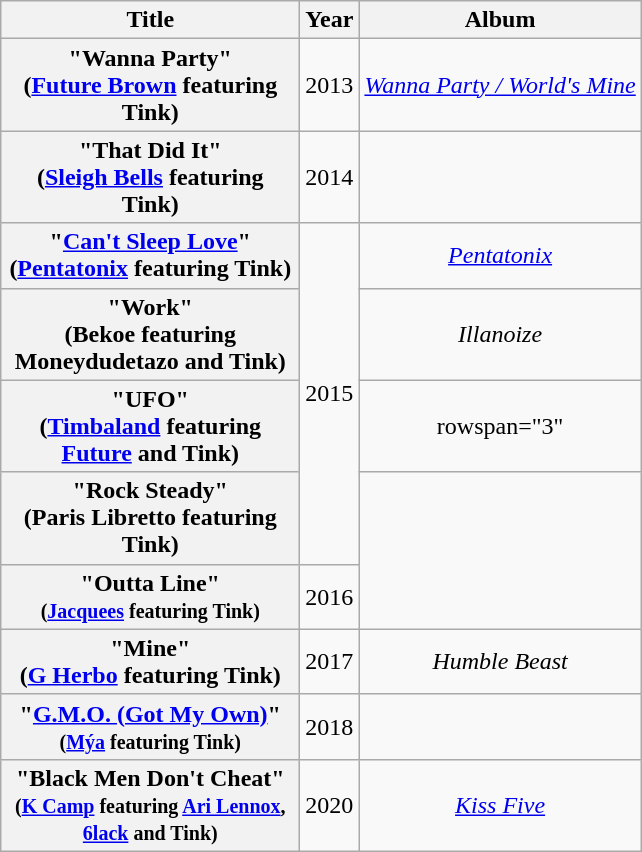<table class="wikitable plainrowheaders" style="text-align:center;">
<tr>
<th scope="col" rowspan="1" style="width:12em;">Title</th>
<th scope="col" rowspan="1">Year</th>
<th scope="col" rowspan="1">Album</th>
</tr>
<tr>
<th scope="row">"Wanna Party"<br><span>(<a href='#'>Future Brown</a> featuring Tink)</span></th>
<td>2013</td>
<td><em><a href='#'>Wanna Party / World's Mine</a></em></td>
</tr>
<tr>
<th scope="row">"That Did It"<br><span>(<a href='#'>Sleigh Bells</a> featuring Tink)</span></th>
<td>2014</td>
<td></td>
</tr>
<tr>
<th scope="row">"<a href='#'>Can't Sleep Love</a>"<br><span>(<a href='#'>Pentatonix</a> featuring Tink)</span></th>
<td rowspan="4">2015</td>
<td><em><a href='#'>Pentatonix</a></em></td>
</tr>
<tr>
<th scope="row">"Work"<br><span>(Bekoe featuring Moneydudetazo and Tink)</span></th>
<td><em>Illanoize</em></td>
</tr>
<tr>
<th scope="row">"UFO"<br><span>(<a href='#'>Timbaland</a> featuring <a href='#'>Future</a> and Tink)</span></th>
<td>rowspan="3" </td>
</tr>
<tr>
<th scope="row">"Rock Steady"<br><span>(Paris Libretto featuring Tink)</span></th>
</tr>
<tr>
<th scope="row">"Outta Line"<br><small>(<a href='#'>Jacquees</a> featuring Tink)</small></th>
<td>2016</td>
</tr>
<tr>
<th scope="row">"Mine"<br><span>(<a href='#'>G Herbo</a> featuring Tink)</span></th>
<td>2017</td>
<td><em>Humble Beast</em></td>
</tr>
<tr>
<th scope="row">"<a href='#'>G.M.O. (Got My Own)</a>" <small>(<a href='#'>Mýa</a> featuring Tink)</small></th>
<td>2018</td>
<td></td>
</tr>
<tr>
<th scope="row">"Black Men Don't Cheat" <small>(<a href='#'>K Camp</a> featuring <a href='#'>Ari Lennox</a>, <a href='#'>6lack</a> and Tink)</small></th>
<td>2020</td>
<td><em><a href='#'>Kiss Five</a></em></td>
</tr>
</table>
